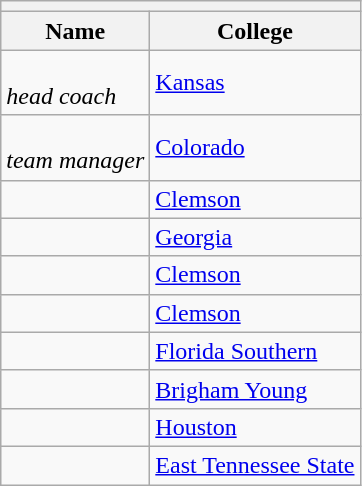<table class="wikitable sortable">
<tr>
<th colspan=2></th>
</tr>
<tr>
<th>Name</th>
<th>College</th>
</tr>
<tr>
<td><br><em>head coach</em></td>
<td><a href='#'>Kansas</a></td>
</tr>
<tr>
<td><br><em>team manager</em></td>
<td><a href='#'>Colorado</a></td>
</tr>
<tr>
<td></td>
<td><a href='#'>Clemson</a></td>
</tr>
<tr>
<td></td>
<td><a href='#'>Georgia</a></td>
</tr>
<tr>
<td></td>
<td><a href='#'>Clemson</a></td>
</tr>
<tr>
<td></td>
<td><a href='#'>Clemson</a></td>
</tr>
<tr>
<td></td>
<td><a href='#'>Florida Southern</a></td>
</tr>
<tr>
<td></td>
<td><a href='#'>Brigham Young</a></td>
</tr>
<tr>
<td></td>
<td><a href='#'>Houston</a></td>
</tr>
<tr>
<td></td>
<td><a href='#'>East Tennessee State</a></td>
</tr>
</table>
